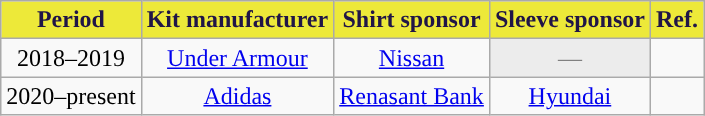<table class="wikitable" style="text-align:center;margin-left:;">
<tr>
<th style="background-color:#EDE939; color:#201547;">Period</th>
<th style="background-color:#EDE939; color:#201547;">Kit manufacturer</th>
<th style="background-color:#EDE939; color:#201547;">Shirt sponsor</th>
<th style="background-color:#EDE939; color:#201547;">Sleeve sponsor</th>
<th style="background-color:#EDE939; color:#201547;">Ref.</th>
</tr>
<tr>
<td>2018–2019</td>
<td><a href='#'>Under Armour</a></td>
<td><a href='#'>Nissan</a></td>
<td align="center" style="background:#ececec; color:gray">—</td>
<td></td>
</tr>
<tr>
<td>2020–present</td>
<td><a href='#'>Adidas</a></td>
<td><a href='#'>Renasant Bank</a></td>
<td><a href='#'>Hyundai</a></td>
<td></td>
</tr>
</table>
